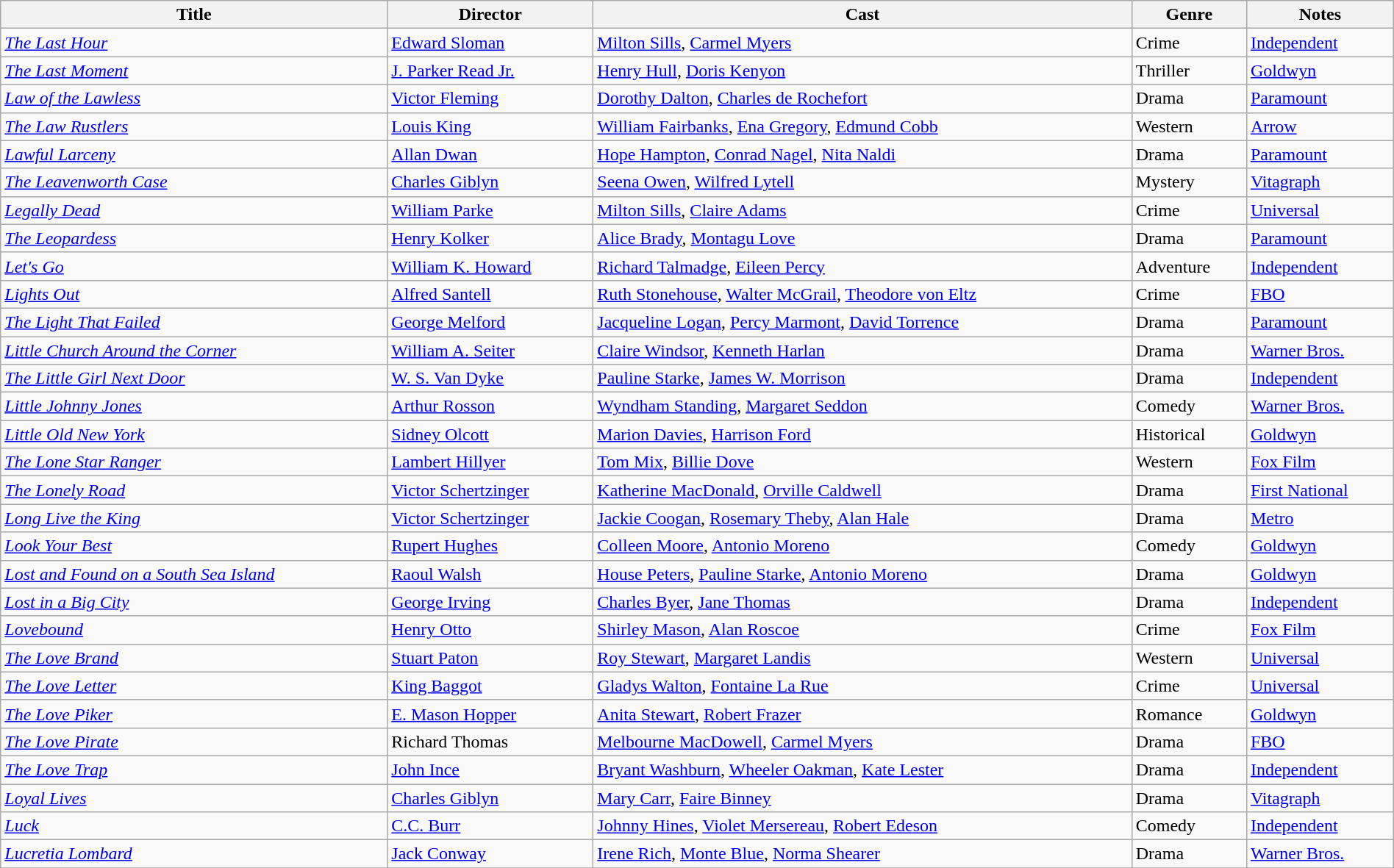<table class="wikitable" width= "100%">
<tr>
<th>Title</th>
<th>Director</th>
<th>Cast</th>
<th>Genre</th>
<th>Notes</th>
</tr>
<tr>
<td><em><a href='#'>The Last Hour</a></em></td>
<td><a href='#'>Edward Sloman</a></td>
<td><a href='#'>Milton Sills</a>, <a href='#'>Carmel Myers</a></td>
<td>Crime</td>
<td><a href='#'>Independent</a></td>
</tr>
<tr>
<td><em><a href='#'>The Last Moment</a></em></td>
<td><a href='#'>J. Parker Read Jr.</a></td>
<td><a href='#'>Henry Hull</a>, <a href='#'>Doris Kenyon</a></td>
<td>Thriller</td>
<td><a href='#'>Goldwyn</a></td>
</tr>
<tr>
<td><em><a href='#'>Law of the Lawless</a></em></td>
<td><a href='#'>Victor Fleming</a></td>
<td><a href='#'>Dorothy Dalton</a>, <a href='#'>Charles de Rochefort</a></td>
<td>Drama</td>
<td><a href='#'>Paramount</a></td>
</tr>
<tr>
<td><em><a href='#'>The Law Rustlers</a></em></td>
<td><a href='#'>Louis King</a></td>
<td><a href='#'>William Fairbanks</a>, <a href='#'>Ena Gregory</a>, <a href='#'>Edmund Cobb</a></td>
<td>Western</td>
<td><a href='#'>Arrow</a></td>
</tr>
<tr>
<td><em><a href='#'>Lawful Larceny</a></em></td>
<td><a href='#'>Allan Dwan</a></td>
<td><a href='#'>Hope Hampton</a>, <a href='#'>Conrad Nagel</a>, <a href='#'>Nita Naldi</a></td>
<td>Drama</td>
<td><a href='#'>Paramount</a></td>
</tr>
<tr>
<td><em><a href='#'>The Leavenworth Case</a></em></td>
<td><a href='#'>Charles Giblyn</a></td>
<td><a href='#'>Seena Owen</a>, <a href='#'>Wilfred Lytell</a></td>
<td>Mystery</td>
<td><a href='#'>Vitagraph</a></td>
</tr>
<tr>
<td><em><a href='#'>Legally Dead</a></em></td>
<td><a href='#'>William Parke</a></td>
<td><a href='#'>Milton Sills</a>, <a href='#'>Claire Adams</a></td>
<td>Crime</td>
<td><a href='#'>Universal</a></td>
</tr>
<tr>
<td><em><a href='#'>The Leopardess</a></em></td>
<td><a href='#'>Henry Kolker</a></td>
<td><a href='#'>Alice Brady</a>, <a href='#'>Montagu Love</a></td>
<td>Drama</td>
<td><a href='#'>Paramount</a></td>
</tr>
<tr>
<td><em><a href='#'>Let's Go</a></em></td>
<td><a href='#'>William K. Howard</a></td>
<td><a href='#'>Richard Talmadge</a>, <a href='#'>Eileen Percy</a></td>
<td>Adventure</td>
<td><a href='#'>Independent</a></td>
</tr>
<tr>
<td><em><a href='#'>Lights Out</a></em></td>
<td><a href='#'>Alfred Santell</a></td>
<td><a href='#'>Ruth Stonehouse</a>, <a href='#'>Walter McGrail</a>, <a href='#'>Theodore von Eltz</a></td>
<td>Crime</td>
<td><a href='#'>FBO</a></td>
</tr>
<tr>
<td><em><a href='#'>The Light That Failed</a></em></td>
<td><a href='#'>George Melford</a></td>
<td><a href='#'>Jacqueline Logan</a>, <a href='#'>Percy Marmont</a>, <a href='#'>David Torrence</a></td>
<td>Drama</td>
<td><a href='#'>Paramount</a></td>
</tr>
<tr>
<td><em><a href='#'>Little Church Around the Corner</a></em></td>
<td><a href='#'>William A. Seiter</a></td>
<td><a href='#'>Claire Windsor</a>, <a href='#'>Kenneth Harlan</a></td>
<td>Drama</td>
<td><a href='#'>Warner Bros.</a></td>
</tr>
<tr>
<td><em><a href='#'>The Little Girl Next Door</a></em></td>
<td><a href='#'>W. S. Van Dyke</a></td>
<td><a href='#'>Pauline Starke</a>, <a href='#'>James W. Morrison</a></td>
<td>Drama</td>
<td><a href='#'>Independent</a></td>
</tr>
<tr>
<td><em><a href='#'>Little Johnny Jones</a></em></td>
<td><a href='#'>Arthur Rosson</a></td>
<td><a href='#'>Wyndham Standing</a>, <a href='#'>Margaret Seddon</a></td>
<td>Comedy</td>
<td><a href='#'>Warner Bros.</a></td>
</tr>
<tr>
<td><em><a href='#'>Little Old New York</a></em></td>
<td><a href='#'>Sidney Olcott</a></td>
<td><a href='#'>Marion Davies</a>, <a href='#'>Harrison Ford</a></td>
<td>Historical</td>
<td><a href='#'>Goldwyn</a></td>
</tr>
<tr>
<td><em><a href='#'>The Lone Star Ranger</a></em></td>
<td><a href='#'>Lambert Hillyer</a></td>
<td><a href='#'>Tom Mix</a>, <a href='#'>Billie Dove</a></td>
<td>Western</td>
<td><a href='#'>Fox Film</a></td>
</tr>
<tr>
<td><em><a href='#'>The Lonely Road</a></em></td>
<td><a href='#'>Victor Schertzinger</a></td>
<td><a href='#'>Katherine MacDonald</a>, <a href='#'>Orville Caldwell</a></td>
<td>Drama</td>
<td><a href='#'>First National</a></td>
</tr>
<tr>
<td><em><a href='#'>Long Live the King</a></em></td>
<td><a href='#'>Victor Schertzinger</a></td>
<td><a href='#'>Jackie Coogan</a>, <a href='#'>Rosemary Theby</a>, <a href='#'>Alan Hale</a></td>
<td>Drama</td>
<td><a href='#'>Metro</a></td>
</tr>
<tr>
<td><em><a href='#'>Look Your Best</a></em></td>
<td><a href='#'>Rupert Hughes</a></td>
<td><a href='#'>Colleen Moore</a>, <a href='#'>Antonio Moreno</a></td>
<td>Comedy</td>
<td><a href='#'>Goldwyn</a></td>
</tr>
<tr>
<td><em><a href='#'>Lost and Found on a South Sea Island</a></em></td>
<td><a href='#'>Raoul Walsh</a></td>
<td><a href='#'>House Peters</a>, <a href='#'>Pauline Starke</a>, <a href='#'>Antonio Moreno</a></td>
<td>Drama</td>
<td><a href='#'>Goldwyn</a></td>
</tr>
<tr>
<td><em><a href='#'>Lost in a Big City</a></em></td>
<td><a href='#'>George Irving</a></td>
<td><a href='#'>Charles Byer</a>, <a href='#'>Jane Thomas</a></td>
<td>Drama</td>
<td><a href='#'>Independent</a></td>
</tr>
<tr>
<td><em><a href='#'>Lovebound</a></em></td>
<td><a href='#'>Henry Otto</a></td>
<td><a href='#'>Shirley Mason</a>, <a href='#'>Alan Roscoe</a></td>
<td>Crime</td>
<td><a href='#'>Fox Film</a></td>
</tr>
<tr>
<td><em><a href='#'>The Love Brand</a></em></td>
<td><a href='#'>Stuart Paton</a></td>
<td><a href='#'>Roy Stewart</a>, <a href='#'>Margaret Landis</a></td>
<td>Western</td>
<td><a href='#'>Universal</a></td>
</tr>
<tr>
<td><em><a href='#'>The Love Letter</a></em></td>
<td><a href='#'>King Baggot</a></td>
<td><a href='#'>Gladys Walton</a>, <a href='#'>Fontaine La Rue</a></td>
<td>Crime</td>
<td><a href='#'>Universal</a></td>
</tr>
<tr>
<td><em><a href='#'>The Love Piker</a></em></td>
<td><a href='#'>E. Mason Hopper</a></td>
<td><a href='#'>Anita Stewart</a>, <a href='#'>Robert Frazer</a></td>
<td>Romance</td>
<td><a href='#'>Goldwyn</a></td>
</tr>
<tr>
<td><em><a href='#'>The Love Pirate</a></em></td>
<td>Richard Thomas</td>
<td><a href='#'>Melbourne MacDowell</a>, <a href='#'>Carmel Myers</a></td>
<td>Drama</td>
<td><a href='#'>FBO</a></td>
</tr>
<tr>
<td><em><a href='#'>The Love Trap</a></em></td>
<td><a href='#'>John Ince</a></td>
<td><a href='#'>Bryant Washburn</a>, <a href='#'>Wheeler Oakman</a>, <a href='#'>Kate Lester</a></td>
<td>Drama</td>
<td><a href='#'>Independent</a></td>
</tr>
<tr>
<td><em><a href='#'>Loyal Lives</a></em></td>
<td><a href='#'>Charles Giblyn</a></td>
<td><a href='#'>Mary Carr</a>, <a href='#'>Faire Binney</a></td>
<td>Drama</td>
<td><a href='#'>Vitagraph</a></td>
</tr>
<tr>
<td><em><a href='#'>Luck</a></em></td>
<td><a href='#'>C.C. Burr</a></td>
<td><a href='#'>Johnny Hines</a>, <a href='#'>Violet Mersereau</a>, <a href='#'>Robert Edeson</a></td>
<td>Comedy</td>
<td><a href='#'>Independent</a></td>
</tr>
<tr>
<td><em><a href='#'>Lucretia Lombard</a></em></td>
<td><a href='#'>Jack Conway</a></td>
<td><a href='#'>Irene Rich</a>, <a href='#'>Monte Blue</a>, <a href='#'>Norma Shearer</a></td>
<td>Drama</td>
<td><a href='#'>Warner Bros.</a></td>
</tr>
<tr>
</tr>
</table>
